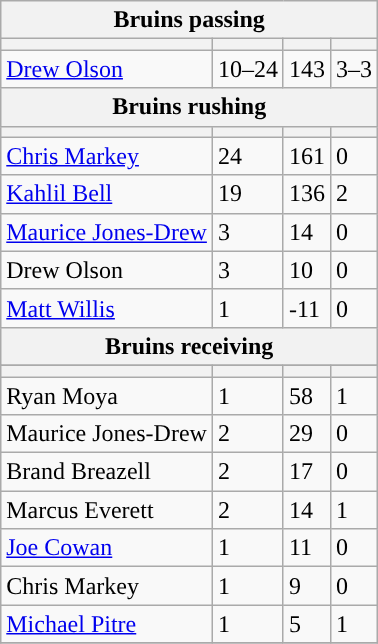<table class="wikitable plainrowheaders">
<tr>
<th colspan="6">Bruins passing</th>
</tr>
<tr>
<th scope="col"></th>
<th scope="col"></th>
<th scope="col"></th>
<th scope="col"></th>
</tr>
<tr>
<td><a href='#'>Drew Olson</a></td>
<td>10–24</td>
<td>143</td>
<td>3–3</td>
</tr>
<tr>
<th colspan="6">Bruins rushing</th>
</tr>
<tr>
<th scope="col"></th>
<th scope="col"></th>
<th scope="col"></th>
<th scope="col"></th>
</tr>
<tr>
<td><a href='#'>Chris Markey</a></td>
<td>24</td>
<td>161</td>
<td>0</td>
</tr>
<tr>
<td><a href='#'>Kahlil Bell</a></td>
<td>19</td>
<td>136</td>
<td>2</td>
</tr>
<tr>
<td><a href='#'>Maurice Jones-Drew</a></td>
<td>3</td>
<td>14</td>
<td>0</td>
</tr>
<tr>
<td>Drew Olson</td>
<td>3</td>
<td>10</td>
<td>0</td>
</tr>
<tr>
<td><a href='#'>Matt Willis</a></td>
<td>1</td>
<td>-11</td>
<td>0</td>
</tr>
<tr>
<th colspan="6">Bruins receiving</th>
</tr>
<tr>
</tr>
<tr>
<th scope="col"></th>
<th scope="col"></th>
<th scope="col"></th>
<th scope="col"></th>
</tr>
<tr>
<td>Ryan Moya</td>
<td>1</td>
<td>58</td>
<td>1</td>
</tr>
<tr>
<td>Maurice Jones-Drew</td>
<td>2</td>
<td>29</td>
<td>0</td>
</tr>
<tr>
<td>Brand Breazell</td>
<td>2</td>
<td>17</td>
<td>0</td>
</tr>
<tr>
<td>Marcus Everett</td>
<td>2</td>
<td>14</td>
<td>1</td>
</tr>
<tr>
<td><a href='#'>Joe Cowan</a></td>
<td>1</td>
<td>11</td>
<td>0</td>
</tr>
<tr>
<td>Chris Markey</td>
<td>1</td>
<td>9</td>
<td>0</td>
</tr>
<tr>
<td><a href='#'>Michael Pitre</a></td>
<td>1</td>
<td>5</td>
<td>1</td>
</tr>
<tr>
</tr>
</table>
